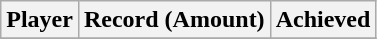<table class="wikitable" border="1">
<tr align="center">
<th>Player</th>
<th>Record (Amount)</th>
<th>Achieved</th>
</tr>
<tr>
</tr>
</table>
